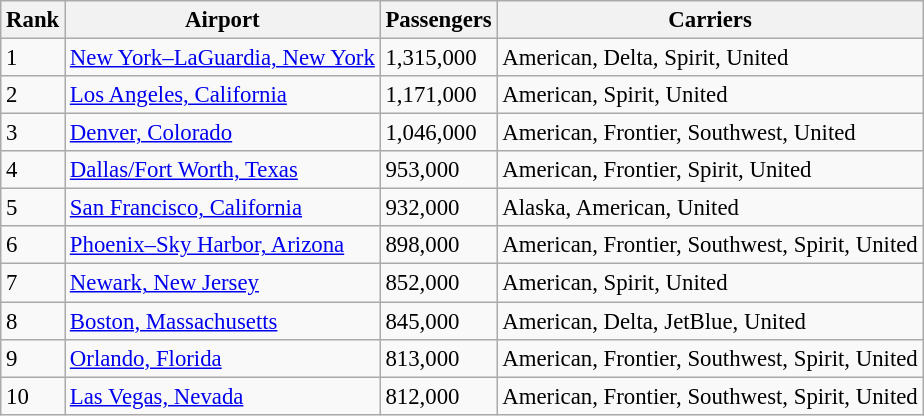<table class="wikitable sortable" style="font-size: 95%;">
<tr>
<th>Rank</th>
<th>Airport</th>
<th>Passengers</th>
<th>Carriers</th>
</tr>
<tr>
<td>1</td>
<td><a href='#'>New York–LaGuardia, New York</a></td>
<td>1,315,000</td>
<td>American, Delta, Spirit, United</td>
</tr>
<tr>
<td>2</td>
<td><a href='#'>Los Angeles, California</a></td>
<td>1,171,000</td>
<td>American, Spirit, United</td>
</tr>
<tr>
<td>3</td>
<td><a href='#'>Denver, Colorado</a></td>
<td>1,046,000</td>
<td>American, Frontier, Southwest, United</td>
</tr>
<tr>
<td>4</td>
<td><a href='#'>Dallas/Fort Worth, Texas</a></td>
<td>953,000</td>
<td>American, Frontier, Spirit, United</td>
</tr>
<tr>
<td>5</td>
<td><a href='#'>San Francisco, California</a></td>
<td>932,000</td>
<td>Alaska, American, United</td>
</tr>
<tr>
<td>6</td>
<td><a href='#'>Phoenix–Sky Harbor, Arizona</a></td>
<td>898,000</td>
<td>American, Frontier, Southwest, Spirit, United</td>
</tr>
<tr>
<td>7</td>
<td><a href='#'>Newark, New Jersey</a></td>
<td>852,000</td>
<td>American, Spirit, United</td>
</tr>
<tr>
<td>8</td>
<td><a href='#'>Boston, Massachusetts</a></td>
<td>845,000</td>
<td>American, Delta, JetBlue, United</td>
</tr>
<tr>
<td>9</td>
<td><a href='#'>Orlando, Florida</a></td>
<td>813,000</td>
<td>American, Frontier, Southwest, Spirit, United</td>
</tr>
<tr>
<td>10</td>
<td><a href='#'>Las Vegas, Nevada</a></td>
<td>812,000</td>
<td>American, Frontier, Southwest, Spirit, United</td>
</tr>
</table>
